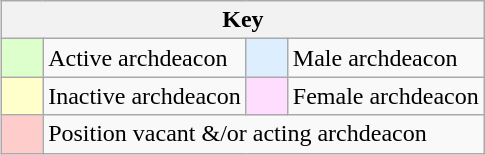<table class="wikitable" style="float: right;">
<tr>
<th colspan="4">Key</th>
</tr>
<tr>
<td style="background: #DDFFCC; width: 20px;"></td>
<td>Active archdeacon</td>
<td style="background: #DDEEFF; width: 20px;"></td>
<td>Male archdeacon</td>
</tr>
<tr>
<td style="background: #FFFFCC;"></td>
<td>Inactive archdeacon</td>
<td style="background: #FFDDFF;"></td>
<td>Female archdeacon</td>
</tr>
<tr>
<td style="background: #FFCCCC;"></td>
<td colspan="3">Position vacant &/or acting archdeacon</td>
</tr>
</table>
